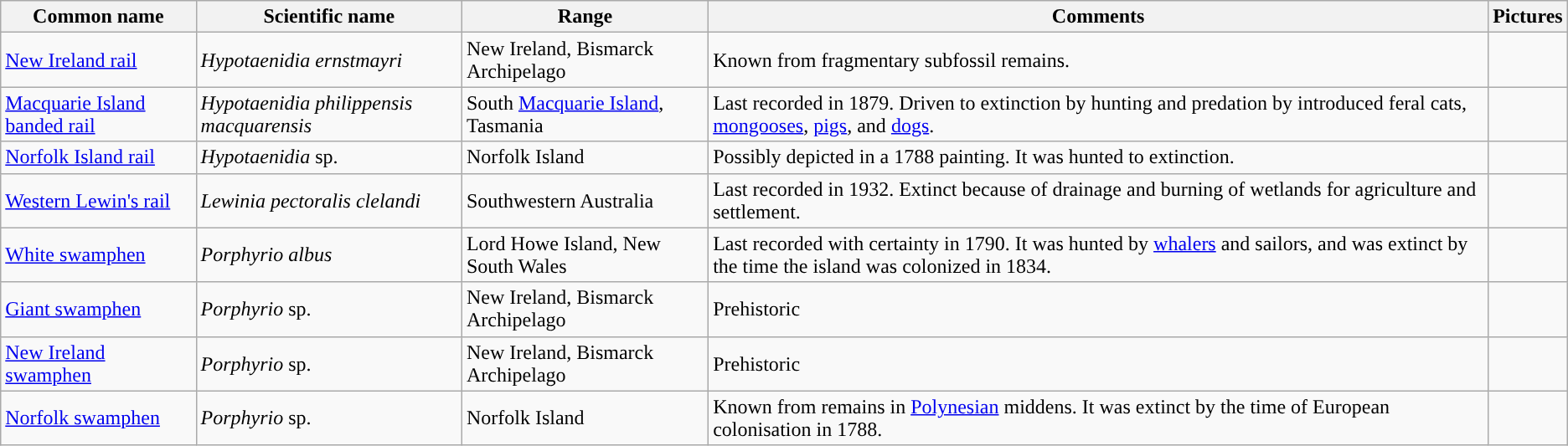<table class="wikitable">
<tr>
<th>Common name</th>
<th>Scientific name</th>
<th>Range</th>
<th class="unsortable">Comments</th>
<th class="unsortable">Pictures</th>
</tr>
<tr>
<td><a href='#'>New Ireland rail</a></td>
<td><em>Hypotaenidia ernstmayri</em></td>
<td>New Ireland, Bismarck Archipelago</td>
<td>Known from fragmentary subfossil remains.</td>
<td></td>
</tr>
<tr>
<td><a href='#'>Macquarie Island banded rail</a></td>
<td><em>Hypotaenidia philippensis macquarensis</em></td>
<td>South <a href='#'>Macquarie Island</a>, Tasmania</td>
<td>Last recorded in 1879. Driven to extinction by hunting and predation by introduced feral cats, <a href='#'>mongooses</a>, <a href='#'>pigs</a>, and <a href='#'>dogs</a>.</td>
<td></td>
</tr>
<tr>
<td><a href='#'>Norfolk Island rail</a></td>
<td><em>Hypotaenidia</em> sp.</td>
<td>Norfolk Island</td>
<td>Possibly depicted in a 1788 painting. It was hunted to extinction.</td>
</tr>
<tr>
<td><a href='#'>Western Lewin's rail</a></td>
<td><em>Lewinia pectoralis clelandi</em></td>
<td>Southwestern Australia</td>
<td>Last recorded in 1932. Extinct because of drainage and burning of wetlands for agriculture and settlement.</td>
<td></td>
</tr>
<tr>
<td><a href='#'>White swamphen</a></td>
<td><em>Porphyrio albus</em></td>
<td>Lord Howe Island, New South Wales</td>
<td>Last recorded with certainty in 1790. It was hunted by <a href='#'>whalers</a> and sailors, and was extinct by the time the island was colonized in 1834.</td>
<td></td>
</tr>
<tr>
<td><a href='#'>Giant swamphen</a></td>
<td><em>Porphyrio</em> sp.</td>
<td>New Ireland, Bismarck Archipelago</td>
<td>Prehistoric</td>
<td></td>
</tr>
<tr>
<td><a href='#'>New Ireland swamphen</a></td>
<td><em>Porphyrio</em> sp.</td>
<td>New Ireland, Bismarck Archipelago</td>
<td>Prehistoric</td>
<td></td>
</tr>
<tr>
<td><a href='#'>Norfolk swamphen</a></td>
<td><em>Porphyrio</em> sp.</td>
<td>Norfolk Island</td>
<td>Known from remains in <a href='#'>Polynesian</a> middens. It was extinct by the time of European colonisation in 1788.</td>
<td></td>
</tr>
</table>
